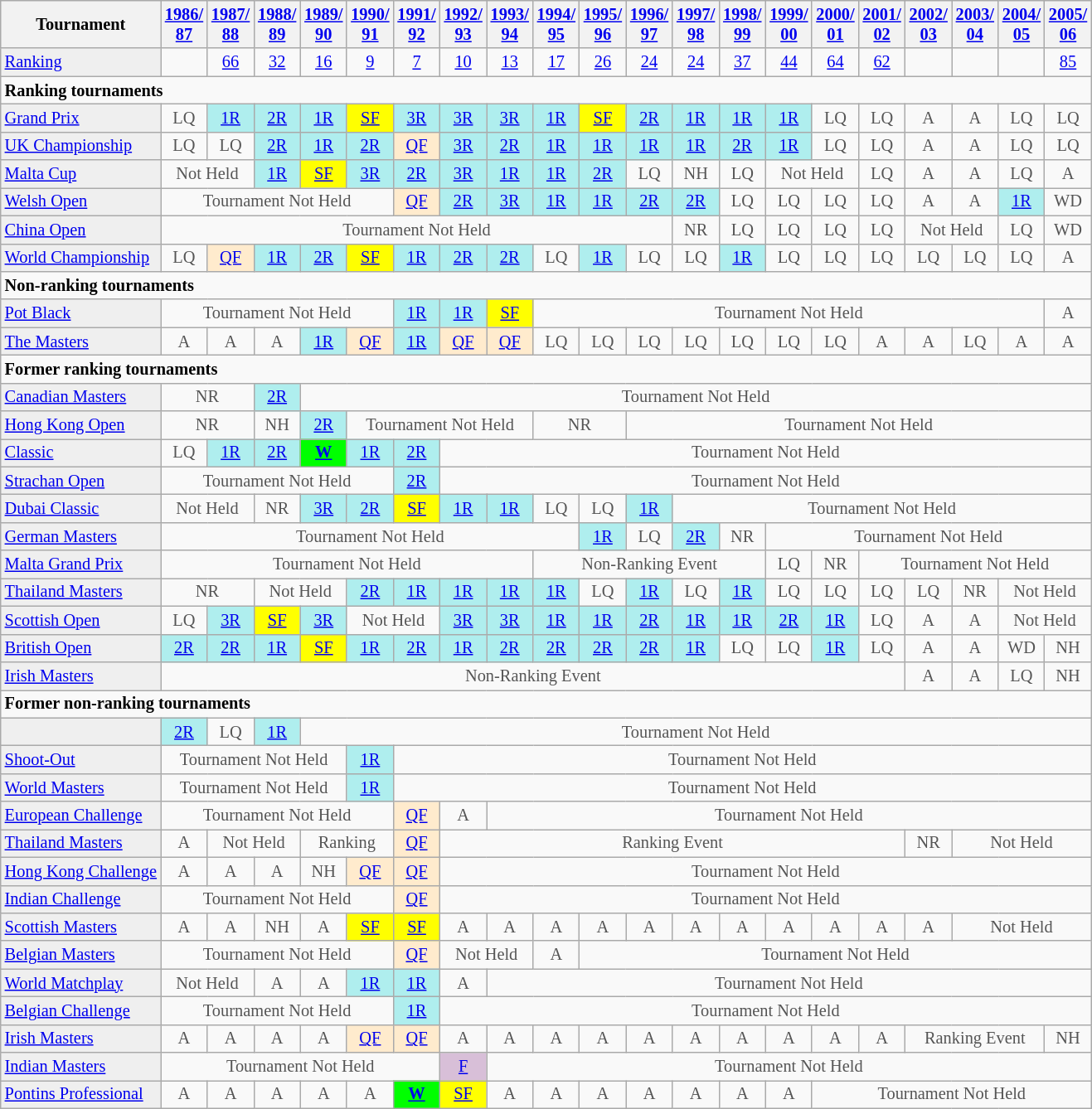<table class="wikitable" style="font-size:85%">
<tr>
<th>Tournament</th>
<th><a href='#'>1986/<br>87</a></th>
<th><a href='#'>1987/<br>88</a></th>
<th><a href='#'>1988/<br>89</a></th>
<th><a href='#'>1989/<br>90</a></th>
<th><a href='#'>1990/<br>91</a></th>
<th><a href='#'>1991/<br>92</a></th>
<th><a href='#'>1992/<br>93</a></th>
<th><a href='#'>1993/<br>94</a></th>
<th><a href='#'>1994/<br>95</a></th>
<th><a href='#'>1995/<br>96</a></th>
<th><a href='#'>1996/<br>97</a></th>
<th><a href='#'>1997/<br>98</a></th>
<th><a href='#'>1998/<br>99</a></th>
<th><a href='#'>1999/<br>00</a></th>
<th><a href='#'>2000/<br>01</a></th>
<th><a href='#'>2001/<br>02</a></th>
<th><a href='#'>2002/<br>03</a></th>
<th><a href='#'>2003/<br>04</a></th>
<th><a href='#'>2004/<br>05</a></th>
<th><a href='#'>2005/<br>06</a></th>
</tr>
<tr>
<td style="background:#EFEFEF;"><a href='#'>Ranking</a></td>
<td style="text-align:center;"></td>
<td style="text-align:center;"><a href='#'>66</a></td>
<td style="text-align:center;"><a href='#'>32</a></td>
<td style="text-align:center;"><a href='#'>16</a></td>
<td style="text-align:center;"><a href='#'>9</a></td>
<td style="text-align:center;"><a href='#'>7</a></td>
<td style="text-align:center;"><a href='#'>10</a></td>
<td style="text-align:center;"><a href='#'>13</a></td>
<td style="text-align:center;"><a href='#'>17</a></td>
<td style="text-align:center;"><a href='#'>26</a></td>
<td style="text-align:center;"><a href='#'>24</a></td>
<td style="text-align:center;"><a href='#'>24</a></td>
<td style="text-align:center;"><a href='#'>37</a></td>
<td style="text-align:center;"><a href='#'>44</a></td>
<td style="text-align:center;"><a href='#'>64</a></td>
<td style="text-align:center;"><a href='#'>62</a></td>
<td style="text-align:center;"></td>
<td style="text-align:center;"></td>
<td style="text-align:center;"></td>
<td style="text-align:center;"><a href='#'>85</a></td>
</tr>
<tr>
<td colspan="30"><strong>Ranking tournaments</strong></td>
</tr>
<tr>
<td style="background:#EFEFEF;"><a href='#'>Grand Prix</a></td>
<td style="text-align:center; color:#555555;">LQ</td>
<td style="text-align:center; background:#afeeee;"><a href='#'>1R</a></td>
<td style="text-align:center; background:#afeeee;"><a href='#'>2R</a></td>
<td style="text-align:center; background:#afeeee;"><a href='#'>1R</a></td>
<td style="text-align:center; background:yellow;"><a href='#'>SF</a></td>
<td style="text-align:center; background:#afeeee;"><a href='#'>3R</a></td>
<td style="text-align:center; background:#afeeee;"><a href='#'>3R</a></td>
<td style="text-align:center; background:#afeeee;"><a href='#'>3R</a></td>
<td style="text-align:center; background:#afeeee;"><a href='#'>1R</a></td>
<td style="text-align:center; background:yellow;"><a href='#'>SF</a></td>
<td style="text-align:center; background:#afeeee;"><a href='#'>2R</a></td>
<td style="text-align:center; background:#afeeee;"><a href='#'>1R</a></td>
<td style="text-align:center; background:#afeeee;"><a href='#'>1R</a></td>
<td style="text-align:center; background:#afeeee;"><a href='#'>1R</a></td>
<td style="text-align:center; color:#555555;">LQ</td>
<td style="text-align:center; color:#555555;">LQ</td>
<td style="text-align:center; color:#555555;">A</td>
<td style="text-align:center; color:#555555;">A</td>
<td style="text-align:center; color:#555555;">LQ</td>
<td style="text-align:center; color:#555555;">LQ</td>
</tr>
<tr>
<td style="background:#EFEFEF;"><a href='#'>UK Championship</a></td>
<td style="text-align:center; color:#555555;">LQ</td>
<td style="text-align:center; color:#555555;">LQ</td>
<td style="text-align:center; background:#afeeee;"><a href='#'>2R</a></td>
<td style="text-align:center; background:#afeeee;"><a href='#'>1R</a></td>
<td style="text-align:center; background:#afeeee;"><a href='#'>2R</a></td>
<td style="text-align:center; background:#ffebcd;"><a href='#'>QF</a></td>
<td style="text-align:center; background:#afeeee;"><a href='#'>3R</a></td>
<td style="text-align:center; background:#afeeee;"><a href='#'>2R</a></td>
<td style="text-align:center; background:#afeeee;"><a href='#'>1R</a></td>
<td style="text-align:center; background:#afeeee;"><a href='#'>1R</a></td>
<td style="text-align:center; background:#afeeee;"><a href='#'>1R</a></td>
<td style="text-align:center; background:#afeeee;"><a href='#'>1R</a></td>
<td style="text-align:center; background:#afeeee;"><a href='#'>2R</a></td>
<td style="text-align:center; background:#afeeee;"><a href='#'>1R</a></td>
<td style="text-align:center; color:#555555;">LQ</td>
<td style="text-align:center; color:#555555;">LQ</td>
<td style="text-align:center; color:#555555;">A</td>
<td style="text-align:center; color:#555555;">A</td>
<td style="text-align:center; color:#555555;">LQ</td>
<td style="text-align:center; color:#555555;">LQ</td>
</tr>
<tr>
<td style="background:#EFEFEF;"><a href='#'>Malta Cup</a></td>
<td colspan="2" style="text-align:center; color:#555555;">Not Held</td>
<td style="text-align:center; background:#afeeee;"><a href='#'>1R</a></td>
<td style="text-align:center; background:yellow;"><a href='#'>SF</a></td>
<td style="text-align:center; background:#afeeee;"><a href='#'>3R</a></td>
<td style="text-align:center; background:#afeeee;"><a href='#'>2R</a></td>
<td style="text-align:center; background:#afeeee;"><a href='#'>3R</a></td>
<td style="text-align:center; background:#afeeee;"><a href='#'>1R</a></td>
<td style="text-align:center; background:#afeeee;"><a href='#'>1R</a></td>
<td style="text-align:center; background:#afeeee;"><a href='#'>2R</a></td>
<td style="text-align:center; color:#555555;">LQ</td>
<td style="text-align:center; color:#555555;">NH</td>
<td style="text-align:center; color:#555555;">LQ</td>
<td colspan="2" style="text-align:center; color:#555555;">Not Held</td>
<td style="text-align:center; color:#555555;">LQ</td>
<td style="text-align:center; color:#555555;">A</td>
<td style="text-align:center; color:#555555;">A</td>
<td style="text-align:center; color:#555555;">LQ</td>
<td style="text-align:center; color:#555555;">A</td>
</tr>
<tr>
<td style="background:#EFEFEF;"><a href='#'>Welsh Open</a></td>
<td colspan="5" style="text-align:center; color:#555555;">Tournament Not Held</td>
<td style="text-align:center; background:#ffebcd;"><a href='#'>QF</a></td>
<td style="text-align:center; background:#afeeee;"><a href='#'>2R</a></td>
<td style="text-align:center; background:#afeeee;"><a href='#'>3R</a></td>
<td style="text-align:center; background:#afeeee;"><a href='#'>1R</a></td>
<td style="text-align:center; background:#afeeee;"><a href='#'>1R</a></td>
<td style="text-align:center; background:#afeeee;"><a href='#'>2R</a></td>
<td style="text-align:center; background:#afeeee;"><a href='#'>2R</a></td>
<td style="text-align:center; color:#555555;">LQ</td>
<td style="text-align:center; color:#555555;">LQ</td>
<td style="text-align:center; color:#555555;">LQ</td>
<td style="text-align:center; color:#555555;">LQ</td>
<td style="text-align:center; color:#555555;">A</td>
<td style="text-align:center; color:#555555;">A</td>
<td style="text-align:center; background:#afeeee;"><a href='#'>1R</a></td>
<td style="text-align:center; color:#555555;">WD</td>
</tr>
<tr>
<td style="background:#EFEFEF;"><a href='#'>China Open</a></td>
<td colspan="11" style="text-align:center; color:#555555;">Tournament Not Held</td>
<td style="text-align:center; color:#555555;">NR</td>
<td style="text-align:center; color:#555555;">LQ</td>
<td style="text-align:center; color:#555555;">LQ</td>
<td style="text-align:center; color:#555555;">LQ</td>
<td style="text-align:center; color:#555555;">LQ</td>
<td colspan="2" style="text-align:center; color:#555555;">Not Held</td>
<td style="text-align:center; color:#555555;">LQ</td>
<td style="text-align:center; color:#555555;">WD</td>
</tr>
<tr>
<td style="background:#EFEFEF;"><a href='#'>World Championship</a></td>
<td style="text-align:center; color:#555555;">LQ</td>
<td style="text-align:center; background:#ffebcd;"><a href='#'>QF</a></td>
<td style="text-align:center; background:#afeeee;"><a href='#'>1R</a></td>
<td style="text-align:center; background:#afeeee;"><a href='#'>2R</a></td>
<td style="text-align:center; background:yellow;"><a href='#'>SF</a></td>
<td style="text-align:center; background:#afeeee;"><a href='#'>1R</a></td>
<td style="text-align:center; background:#afeeee;"><a href='#'>2R</a></td>
<td style="text-align:center; background:#afeeee;"><a href='#'>2R</a></td>
<td style="text-align:center; color:#555555;">LQ</td>
<td style="text-align:center; background:#afeeee;"><a href='#'>1R</a></td>
<td style="text-align:center; color:#555555;">LQ</td>
<td style="text-align:center; color:#555555;">LQ</td>
<td style="text-align:center; background:#afeeee;"><a href='#'>1R</a></td>
<td style="text-align:center; color:#555555;">LQ</td>
<td style="text-align:center; color:#555555;">LQ</td>
<td style="text-align:center; color:#555555;">LQ</td>
<td style="text-align:center; color:#555555;">LQ</td>
<td style="text-align:center; color:#555555;">LQ</td>
<td style="text-align:center; color:#555555;">LQ</td>
<td style="text-align:center; color:#555555;">A</td>
</tr>
<tr>
<td colspan="30"><strong>Non-ranking tournaments</strong></td>
</tr>
<tr>
<td style="background:#EFEFEF;"><a href='#'>Pot Black</a></td>
<td style="text-align:center; color:#555555;" colspan="5">Tournament Not Held</td>
<td style="text-align:center; background:#afeeee;"><a href='#'>1R</a></td>
<td style="text-align:center; background:#afeeee;"><a href='#'>1R</a></td>
<td style="text-align:center; background:yellow;"><a href='#'>SF</a></td>
<td style="text-align:center; color:#555555;" colspan="11">Tournament Not Held</td>
<td style="text-align:center; color:#555555;">A</td>
</tr>
<tr>
<td style="background:#EFEFEF;"><a href='#'>The Masters</a></td>
<td style="text-align:center; color:#555555;">A</td>
<td style="text-align:center; color:#555555;">A</td>
<td style="text-align:center; color:#555555;">A</td>
<td style="text-align:center; background:#afeeee;"><a href='#'>1R</a></td>
<td style="text-align:center; background:#ffebcd;"><a href='#'>QF</a></td>
<td style="text-align:center; background:#afeeee;"><a href='#'>1R</a></td>
<td style="text-align:center; background:#ffebcd;"><a href='#'>QF</a></td>
<td style="text-align:center; background:#ffebcd;"><a href='#'>QF</a></td>
<td style="text-align:center; color:#555555;">LQ</td>
<td style="text-align:center; color:#555555;">LQ</td>
<td style="text-align:center; color:#555555;">LQ</td>
<td style="text-align:center; color:#555555;">LQ</td>
<td style="text-align:center; color:#555555;">LQ</td>
<td style="text-align:center; color:#555555;">LQ</td>
<td style="text-align:center; color:#555555;">LQ</td>
<td style="text-align:center; color:#555555;">A</td>
<td style="text-align:center; color:#555555;">A</td>
<td style="text-align:center; color:#555555;">LQ</td>
<td style="text-align:center; color:#555555;">A</td>
<td style="text-align:center; color:#555555;">A</td>
</tr>
<tr>
<td colspan="30"><strong>Former ranking tournaments</strong></td>
</tr>
<tr>
<td style="background:#EFEFEF;"><a href='#'>Canadian Masters</a></td>
<td colspan="2" style="text-align:center; color:#555555;">NR</td>
<td style="text-align:center; background:#afeeee;"><a href='#'>2R</a></td>
<td colspan="30" style="text-align:center; color:#555555;">Tournament Not Held</td>
</tr>
<tr>
<td style="background:#EFEFEF;"><a href='#'>Hong Kong Open</a></td>
<td colspan="2" style="text-align:center; color:#555555;">NR</td>
<td style="text-align:center; color:#555555;">NH</td>
<td style="text-align:center; background:#afeeee;"><a href='#'>2R</a></td>
<td colspan="4" style="text-align:center; color:#555555;">Tournament Not Held</td>
<td colspan="2" style="text-align:center; color:#555555;">NR</td>
<td colspan="14" style="text-align:center; color:#555555;">Tournament Not Held</td>
</tr>
<tr>
<td style="background:#EFEFEF;"><a href='#'>Classic</a></td>
<td style="text-align:center; color:#555555;">LQ</td>
<td style="text-align:center; background:#afeeee;"><a href='#'>1R</a></td>
<td style="text-align:center; background:#afeeee;"><a href='#'>2R</a></td>
<td style="text-align:center; background:#00ff00;"><a href='#'><strong>W</strong></a></td>
<td style="text-align:center; background:#afeeee;"><a href='#'>1R</a></td>
<td style="text-align:center; background:#afeeee;"><a href='#'>2R</a></td>
<td colspan="20" style="text-align:center; color:#555555;">Tournament Not Held</td>
</tr>
<tr>
<td style="background:#EFEFEF;"><a href='#'>Strachan Open</a></td>
<td colspan="5" style="text-align:center; color:#555555;">Tournament Not Held</td>
<td style="text-align:center; background:#afeeee;"><a href='#'>2R</a></td>
<td colspan="20" style="text-align:center; color:#555555;">Tournament Not Held</td>
</tr>
<tr>
<td style="background:#EFEFEF;"><a href='#'>Dubai Classic</a></td>
<td colspan="2" style="text-align:center; color:#555555;">Not Held</td>
<td style="text-align:center; color:#555555;">NR</td>
<td style="text-align:center; background:#afeeee;"><a href='#'>3R</a></td>
<td style="text-align:center; background:#afeeee;"><a href='#'>2R</a></td>
<td style="text-align:center; background:yellow;"><a href='#'>SF</a></td>
<td style="text-align:center; background:#afeeee;"><a href='#'>1R</a></td>
<td style="text-align:center; background:#afeeee;"><a href='#'>1R</a></td>
<td style="text-align:center; color:#555555;">LQ</td>
<td style="text-align:center; color:#555555;">LQ</td>
<td style="text-align:center; background:#afeeee;"><a href='#'>1R</a></td>
<td colspan="30" style="text-align:center; color:#555555;">Tournament Not Held</td>
</tr>
<tr>
<td style="background:#EFEFEF;"><a href='#'>German Masters</a></td>
<td colspan="9" style="text-align:center; color:#555555;">Tournament Not Held</td>
<td style="text-align:center; background:#afeeee;"><a href='#'>1R</a></td>
<td style="text-align:center; color:#555555;">LQ</td>
<td style="text-align:center; background:#afeeee;"><a href='#'>2R</a></td>
<td style="text-align:center; color:#555555;">NR</td>
<td colspan="11" style="text-align:center; color:#555555;">Tournament Not Held</td>
</tr>
<tr>
<td style="background:#EFEFEF;"><a href='#'>Malta Grand Prix</a></td>
<td colspan="8" style="text-align:center; color:#555555;">Tournament Not Held</td>
<td colspan="5" style="text-align:center; color:#555555;">Non-Ranking Event</td>
<td style="text-align:center; color:#555555;">LQ</td>
<td style="text-align:center; color:#555555;">NR</td>
<td colspan="30" style="text-align:center; color:#555555;">Tournament Not Held</td>
</tr>
<tr>
<td style="background:#EFEFEF;"><a href='#'>Thailand Masters</a></td>
<td colspan="2" style="text-align:center; color:#555555;">NR</td>
<td colspan="2" style="text-align:center; color:#555555;">Not Held</td>
<td style="text-align:center; background:#afeeee;"><a href='#'>2R</a></td>
<td style="text-align:center; background:#afeeee;"><a href='#'>1R</a></td>
<td style="text-align:center; background:#afeeee;"><a href='#'>1R</a></td>
<td style="text-align:center; background:#afeeee;"><a href='#'>1R</a></td>
<td style="text-align:center; background:#afeeee;"><a href='#'>1R</a></td>
<td style="text-align:center; color:#555555;">LQ</td>
<td style="text-align:center; background:#afeeee;"><a href='#'>1R</a></td>
<td style="text-align:center; color:#555555;">LQ</td>
<td style="text-align:center; background:#afeeee;"><a href='#'>1R</a></td>
<td style="text-align:center; color:#555555;">LQ</td>
<td style="text-align:center; color:#555555;">LQ</td>
<td style="text-align:center; color:#555555;">LQ</td>
<td style="text-align:center; color:#555555;">LQ</td>
<td style="text-align:center; color:#555555;">NR</td>
<td colspan="2" style="text-align:center; color:#555555;">Not Held</td>
</tr>
<tr>
<td style="background:#EFEFEF;"><a href='#'>Scottish Open</a></td>
<td style="text-align:center; color:#555555;">LQ</td>
<td style="text-align:center; background:#afeeee;"><a href='#'>3R</a></td>
<td style="text-align:center; background:yellow;"><a href='#'>SF</a></td>
<td style="text-align:center; background:#afeeee;"><a href='#'>3R</a></td>
<td colspan="2" style="text-align:center; color:#555555;">Not Held</td>
<td style="text-align:center; background:#afeeee;"><a href='#'>3R</a></td>
<td style="text-align:center; background:#afeeee;"><a href='#'>3R</a></td>
<td style="text-align:center; background:#afeeee;"><a href='#'>1R</a></td>
<td style="text-align:center; background:#afeeee;"><a href='#'>1R</a></td>
<td style="text-align:center; background:#afeeee;"><a href='#'>2R</a></td>
<td style="text-align:center; background:#afeeee;"><a href='#'>1R</a></td>
<td style="text-align:center; background:#afeeee;"><a href='#'>1R</a></td>
<td style="text-align:center; background:#afeeee;"><a href='#'>2R</a></td>
<td style="text-align:center; background:#afeeee;"><a href='#'>1R</a></td>
<td style="text-align:center; color:#555555;">LQ</td>
<td style="text-align:center; color:#555555;">A</td>
<td style="text-align:center; color:#555555;">A</td>
<td colspan="8" style="text-align:center; color:#555555;">Not Held</td>
</tr>
<tr>
<td style="background:#EFEFEF;"><a href='#'>British Open</a></td>
<td style="text-align:center; background:#afeeee;"><a href='#'>2R</a></td>
<td style="text-align:center; background:#afeeee;"><a href='#'>2R</a></td>
<td style="text-align:center; background:#afeeee;"><a href='#'>1R</a></td>
<td style="text-align:center; background:yellow;"><a href='#'>SF</a></td>
<td style="text-align:center; background:#afeeee;"><a href='#'>1R</a></td>
<td style="text-align:center; background:#afeeee;"><a href='#'>2R</a></td>
<td style="text-align:center; background:#afeeee;"><a href='#'>1R</a></td>
<td style="text-align:center; background:#afeeee;"><a href='#'>2R</a></td>
<td style="text-align:center; background:#afeeee;"><a href='#'>2R</a></td>
<td style="text-align:center; background:#afeeee;"><a href='#'>2R</a></td>
<td style="text-align:center; background:#afeeee;"><a href='#'>2R</a></td>
<td style="text-align:center; background:#afeeee;"><a href='#'>1R</a></td>
<td style="text-align:center; color:#555555;">LQ</td>
<td style="text-align:center; color:#555555;">LQ</td>
<td style="text-align:center; background:#afeeee;"><a href='#'>1R</a></td>
<td style="text-align:center; color:#555555;">LQ</td>
<td style="text-align:center; color:#555555;">A</td>
<td style="text-align:center; color:#555555;">A</td>
<td style="text-align:center; color:#555555;">WD</td>
<td style="text-align:center; color:#555555;">NH</td>
</tr>
<tr>
<td style="background:#EFEFEF;"><a href='#'>Irish Masters</a></td>
<td colspan="16" style="text-align:center; color:#555555;">Non-Ranking Event</td>
<td style="text-align:center; color:#555555;">A</td>
<td style="text-align:center; color:#555555;">A</td>
<td style="text-align:center; color:#555555;">LQ</td>
<td style="text-align:center; color:#555555;">NH</td>
</tr>
<tr>
<td colspan="30"><strong>Former non-ranking tournaments</strong></td>
</tr>
<tr>
<td style="background:#EFEFEF;"></td>
<td style="text-align:center; background:#afeeee;"><a href='#'>2R</a></td>
<td style="text-align:center; color:#555555;">LQ</td>
<td style="text-align:center; background:#afeeee;"><a href='#'>1R</a></td>
<td colspan="30" style="text-align:center; color:#555555;">Tournament Not Held</td>
</tr>
<tr>
<td style="background:#EFEFEF;"><a href='#'>Shoot-Out</a></td>
<td style="text-align:center; color:#555555;" colspan="4">Tournament Not Held</td>
<td style="text-align:center; background:#afeeee;"><a href='#'>1R</a></td>
<td style="text-align:center; color:#555555;" colspan="30">Tournament Not Held</td>
</tr>
<tr>
<td style="background:#EFEFEF;"><a href='#'>World Masters</a></td>
<td style="text-align:center; color:#555555;" colspan="4">Tournament Not Held</td>
<td style="text-align:center; background:#afeeee;"><a href='#'>1R</a></td>
<td style="text-align:center; color:#555555;" colspan="30">Tournament Not Held</td>
</tr>
<tr>
<td style="background:#EFEFEF;"><a href='#'>European Challenge</a></td>
<td colspan="5" style="text-align:center; color:#555555;">Tournament Not Held</td>
<td style="text-align:center; background:#ffebcd;"><a href='#'>QF</a></td>
<td align="center" style="color:#555555;">A</td>
<td style="text-align:center; color:#555555;" colspan="30">Tournament Not Held</td>
</tr>
<tr>
<td style="background:#EFEFEF;"><a href='#'>Thailand Masters</a></td>
<td style="text-align:center; color:#555555;">A</td>
<td colspan="2" style="text-align:center; color:#555555;">Not Held</td>
<td colspan="2" style="text-align:center; color:#555555;">Ranking</td>
<td style="text-align:center; background:#ffebcd;"><a href='#'>QF</a></td>
<td colspan="10" style="text-align:center; color:#555555;">Ranking Event</td>
<td style="text-align:center; color:#555555;">NR</td>
<td colspan="3" style="text-align:center; color:#555555;">Not Held</td>
</tr>
<tr>
<td style="background:#EFEFEF;"><a href='#'>Hong Kong Challenge</a></td>
<td align="center" style="color:#555555;">A</td>
<td align="center" style="color:#555555;">A</td>
<td align="center" style="color:#555555;">A</td>
<td align="center" style="color:#555555;">NH</td>
<td style="text-align:center; background:#ffebcd;"><a href='#'>QF</a></td>
<td style="text-align:center; background:#ffebcd;"><a href='#'>QF</a></td>
<td style="text-align:center; color:#555555;" colspan="30">Tournament Not Held</td>
</tr>
<tr>
<td style="background:#EFEFEF;"><a href='#'>Indian Challenge</a></td>
<td colspan="5" style="text-align:center; color:#555555;">Tournament Not Held</td>
<td style="text-align:center; background:#ffebcd;"><a href='#'>QF</a></td>
<td style="text-align:center; color:#555555;" colspan="30">Tournament Not Held</td>
</tr>
<tr>
<td style="background:#EFEFEF;"><a href='#'>Scottish Masters</a></td>
<td style="text-align:center; color:#555555;">A</td>
<td style="text-align:center; color:#555555;">A</td>
<td style="text-align:center; color:#555555;">NH</td>
<td style="text-align:center; color:#555555;">A</td>
<td style="text-align:center; background:yellow;"><a href='#'>SF</a></td>
<td style="text-align:center; background:yellow;"><a href='#'>SF</a></td>
<td style="text-align:center; color:#555555;">A</td>
<td style="text-align:center; color:#555555;">A</td>
<td style="text-align:center; color:#555555;">A</td>
<td style="text-align:center; color:#555555;">A</td>
<td style="text-align:center; color:#555555;">A</td>
<td style="text-align:center; color:#555555;">A</td>
<td style="text-align:center; color:#555555;">A</td>
<td style="text-align:center; color:#555555;">A</td>
<td style="text-align:center; color:#555555;">A</td>
<td style="text-align:center; color:#555555;">A</td>
<td style="text-align:center; color:#555555;">A</td>
<td colspan="3" style="text-align:center; color:#555555;">Not Held</td>
</tr>
<tr>
<td style="background:#EFEFEF;"><a href='#'>Belgian Masters</a></td>
<td colspan="5" style="text-align:center; color:#555555;">Tournament Not Held</td>
<td style="text-align:center; background:#ffebcd;"><a href='#'>QF</a></td>
<td colspan="2" style="text-align:center; color:#555555;">Not Held</td>
<td style="text-align:center; color:#555555;">A</td>
<td colspan="30" style="text-align:center; color:#555555;">Tournament Not Held</td>
</tr>
<tr>
<td style="background:#EFEFEF;"><a href='#'>World Matchplay</a></td>
<td style="text-align:center; color:#555555;" colspan="2">Not Held</td>
<td style="text-align:center; color:#555555;">A</td>
<td style="text-align:center; color:#555555;">A</td>
<td style="text-align:center; background:#afeeee;"><a href='#'>1R</a></td>
<td style="text-align:center; background:#afeeee;"><a href='#'>1R</a></td>
<td style="text-align:center; color:#555555;">A</td>
<td colspan="30" style="text-align:center; color:#555555;">Tournament Not Held</td>
</tr>
<tr>
<td style="background:#EFEFEF;"><a href='#'>Belgian Challenge</a></td>
<td style="text-align:center; color:#555555;" colspan="5">Tournament Not Held</td>
<td style="text-align:center; background:#afeeee;"><a href='#'>1R</a></td>
<td colspan="30" style="text-align:center; color:#555555;">Tournament Not Held</td>
</tr>
<tr>
<td style="background:#EFEFEF;"><a href='#'>Irish Masters</a></td>
<td style="text-align:center; color:#555555;">A</td>
<td style="text-align:center; color:#555555;">A</td>
<td style="text-align:center; color:#555555;">A</td>
<td style="text-align:center; color:#555555;">A</td>
<td style="text-align:center; background:#ffebcd;"><a href='#'>QF</a></td>
<td style="text-align:center; background:#ffebcd;"><a href='#'>QF</a></td>
<td style="text-align:center; color:#555555;">A</td>
<td style="text-align:center; color:#555555;">A</td>
<td style="text-align:center; color:#555555;">A</td>
<td style="text-align:center; color:#555555;">A</td>
<td style="text-align:center; color:#555555;">A</td>
<td style="text-align:center; color:#555555;">A</td>
<td style="text-align:center; color:#555555;">A</td>
<td style="text-align:center; color:#555555;">A</td>
<td style="text-align:center; color:#555555;">A</td>
<td style="text-align:center; color:#555555;">A</td>
<td colspan="3" style="text-align:center; color:#555555;">Ranking Event</td>
<td style="text-align:center; color:#555555;">NH</td>
</tr>
<tr>
<td style="background:#EFEFEF;"><a href='#'>Indian Masters</a></td>
<td colspan="6" style="text-align:center; color:#555555;">Tournament Not Held</td>
<td align="center" style="background:#D8BFD8;"><a href='#'>F</a></td>
<td colspan="30" style="text-align:center; color:#555555;">Tournament Not Held</td>
</tr>
<tr>
<td style="background:#EFEFEF;"><a href='#'>Pontins Professional</a></td>
<td style="text-align:center; color:#555555;">A</td>
<td style="text-align:center; color:#555555;">A</td>
<td style="text-align:center; color:#555555;">A</td>
<td style="text-align:center; color:#555555;">A</td>
<td style="text-align:center; color:#555555;">A</td>
<td style="text-align:center; background:#00ff00;"><a href='#'><strong>W</strong></a></td>
<td style="text-align:center; background:yellow;"><a href='#'>SF</a></td>
<td style="text-align:center; color:#555555;">A</td>
<td style="text-align:center; color:#555555;">A</td>
<td style="text-align:center; color:#555555;">A</td>
<td style="text-align:center; color:#555555;">A</td>
<td style="text-align:center; color:#555555;">A</td>
<td style="text-align:center; color:#555555;">A</td>
<td style="text-align:center; color:#555555;">A</td>
<td colspan="30" style="text-align:center; color:#555555;">Tournament Not Held</td>
</tr>
</table>
